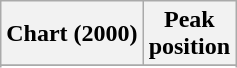<table class="wikitable sortable plainrowheaders">
<tr>
<th>Chart (2000)</th>
<th>Peak<br>position</th>
</tr>
<tr>
</tr>
<tr>
</tr>
</table>
